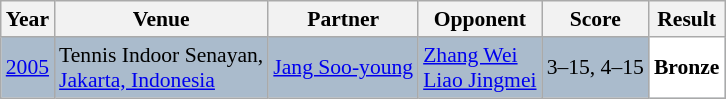<table class="sortable wikitable" style="font-size: 90%;">
<tr>
<th>Year</th>
<th>Venue</th>
<th>Partner</th>
<th>Opponent</th>
<th>Score</th>
<th>Result</th>
</tr>
<tr style="background:#AABBCC">
<td align="center"><a href='#'>2005</a></td>
<td align="left">Tennis Indoor Senayan,<br><a href='#'>Jakarta, Indonesia</a></td>
<td align="left"> <a href='#'>Jang Soo-young</a></td>
<td align="left"> <a href='#'>Zhang Wei</a> <br>  <a href='#'>Liao Jingmei</a></td>
<td align="left">3–15, 4–15</td>
<td style="text-align:left; background:white"> <strong>Bronze</strong></td>
</tr>
</table>
